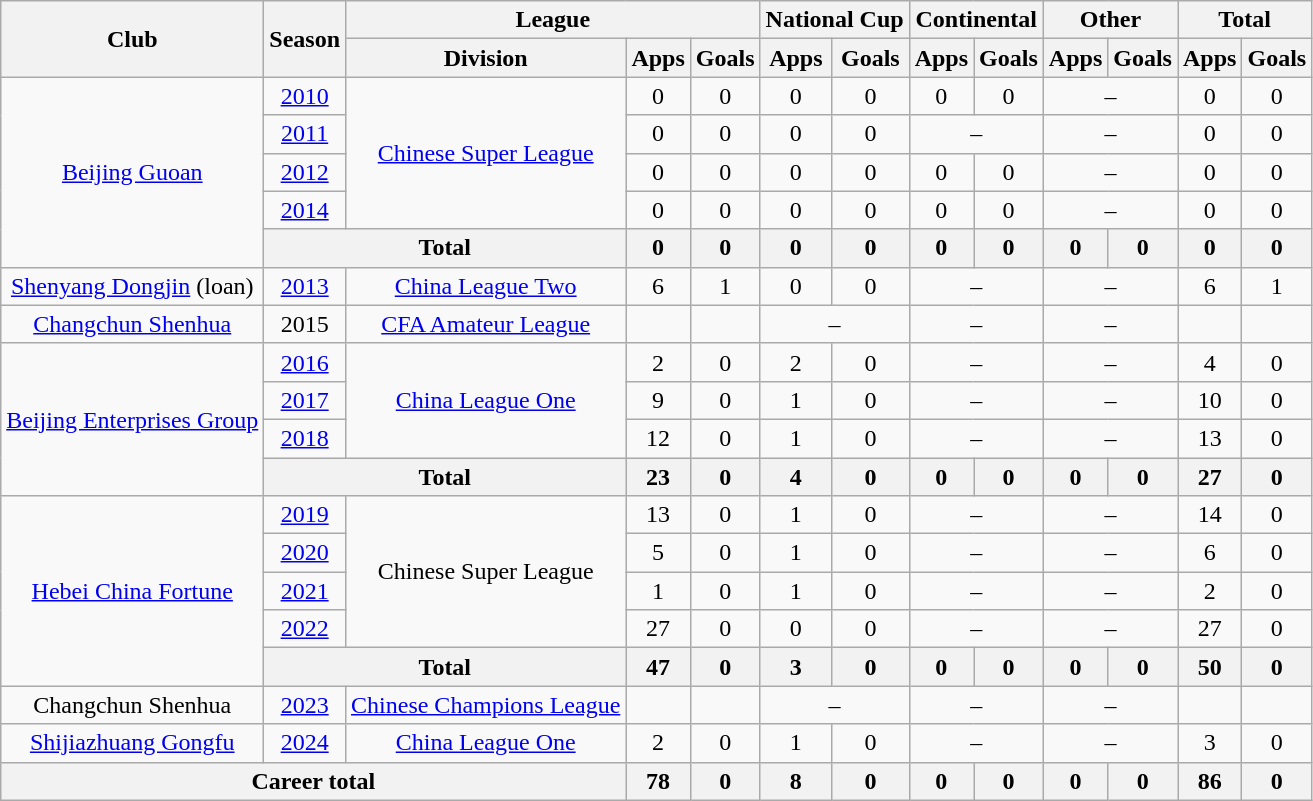<table class="wikitable" style="text-align: center">
<tr>
<th rowspan="2">Club</th>
<th rowspan="2">Season</th>
<th colspan="3">League</th>
<th colspan="2">National Cup</th>
<th colspan="2">Continental</th>
<th colspan="2">Other</th>
<th colspan="2">Total</th>
</tr>
<tr>
<th>Division</th>
<th>Apps</th>
<th>Goals</th>
<th>Apps</th>
<th>Goals</th>
<th>Apps</th>
<th>Goals</th>
<th>Apps</th>
<th>Goals</th>
<th>Apps</th>
<th>Goals</th>
</tr>
<tr>
<td rowspan=5><a href='#'>Beijing Guoan</a></td>
<td><a href='#'>2010</a></td>
<td rowspan=4><a href='#'>Chinese Super League</a></td>
<td>0</td>
<td>0</td>
<td>0</td>
<td>0</td>
<td>0</td>
<td>0</td>
<td colspan="2">–</td>
<td>0</td>
<td>0</td>
</tr>
<tr>
<td><a href='#'>2011</a></td>
<td>0</td>
<td>0</td>
<td>0</td>
<td>0</td>
<td colspan="2">–</td>
<td colspan="2">–</td>
<td>0</td>
<td>0</td>
</tr>
<tr>
<td><a href='#'>2012</a></td>
<td>0</td>
<td>0</td>
<td>0</td>
<td>0</td>
<td>0</td>
<td>0</td>
<td colspan="2">–</td>
<td>0</td>
<td>0</td>
</tr>
<tr>
<td><a href='#'>2014</a></td>
<td>0</td>
<td>0</td>
<td>0</td>
<td>0</td>
<td>0</td>
<td>0</td>
<td colspan="2">–</td>
<td>0</td>
<td>0</td>
</tr>
<tr>
<th colspan="2"><strong>Total</strong></th>
<th>0</th>
<th>0</th>
<th>0</th>
<th>0</th>
<th>0</th>
<th>0</th>
<th>0</th>
<th>0</th>
<th>0</th>
<th>0</th>
</tr>
<tr>
<td><a href='#'>Shenyang Dongjin</a> (loan)</td>
<td><a href='#'>2013</a></td>
<td><a href='#'>China League Two</a></td>
<td>6</td>
<td>1</td>
<td>0</td>
<td>0</td>
<td colspan="2">–</td>
<td colspan="2">–</td>
<td>6</td>
<td>1</td>
</tr>
<tr>
<td><a href='#'>Changchun Shenhua</a></td>
<td>2015</td>
<td><a href='#'>CFA Amateur League</a></td>
<td></td>
<td></td>
<td colspan="2">–</td>
<td colspan="2">–</td>
<td colspan="2">–</td>
<td></td>
<td></td>
</tr>
<tr>
<td rowspan="4"><a href='#'>Beijing Enterprises Group</a></td>
<td><a href='#'>2016</a></td>
<td rowspan="3"><a href='#'>China League One</a></td>
<td>2</td>
<td>0</td>
<td>2</td>
<td>0</td>
<td colspan="2">–</td>
<td colspan="2">–</td>
<td>4</td>
<td>0</td>
</tr>
<tr>
<td><a href='#'>2017</a></td>
<td>9</td>
<td>0</td>
<td>1</td>
<td>0</td>
<td colspan="2">–</td>
<td colspan="2">–</td>
<td>10</td>
<td>0</td>
</tr>
<tr>
<td><a href='#'>2018</a></td>
<td>12</td>
<td>0</td>
<td>1</td>
<td>0</td>
<td colspan="2">–</td>
<td colspan="2">–</td>
<td>13</td>
<td>0</td>
</tr>
<tr>
<th colspan="2"><strong>Total</strong></th>
<th>23</th>
<th>0</th>
<th>4</th>
<th>0</th>
<th>0</th>
<th>0</th>
<th>0</th>
<th>0</th>
<th>27</th>
<th>0</th>
</tr>
<tr>
<td rowspan=5><a href='#'>Hebei China Fortune</a></td>
<td><a href='#'>2019</a></td>
<td rowspan=4>Chinese Super League</td>
<td>13</td>
<td>0</td>
<td>1</td>
<td>0</td>
<td colspan="2">–</td>
<td colspan="2">–</td>
<td>14</td>
<td>0</td>
</tr>
<tr>
<td><a href='#'>2020</a></td>
<td>5</td>
<td>0</td>
<td>1</td>
<td>0</td>
<td colspan="2">–</td>
<td colspan="2">–</td>
<td>6</td>
<td>0</td>
</tr>
<tr>
<td><a href='#'>2021</a></td>
<td>1</td>
<td>0</td>
<td>1</td>
<td>0</td>
<td colspan="2">–</td>
<td colspan="2">–</td>
<td>2</td>
<td>0</td>
</tr>
<tr>
<td><a href='#'>2022</a></td>
<td>27</td>
<td>0</td>
<td>0</td>
<td>0</td>
<td colspan="2">–</td>
<td colspan="2">–</td>
<td>27</td>
<td>0</td>
</tr>
<tr>
<th colspan="2"><strong>Total</strong></th>
<th>47</th>
<th>0</th>
<th>3</th>
<th>0</th>
<th>0</th>
<th>0</th>
<th>0</th>
<th>0</th>
<th>50</th>
<th>0</th>
</tr>
<tr>
<td>Changchun Shenhua</td>
<td><a href='#'>2023</a></td>
<td><a href='#'>Chinese Champions League</a></td>
<td></td>
<td></td>
<td colspan="2">–</td>
<td colspan="2">–</td>
<td colspan="2">–</td>
<td></td>
<td></td>
</tr>
<tr>
<td><a href='#'>Shijiazhuang Gongfu</a></td>
<td><a href='#'>2024</a></td>
<td><a href='#'>China League One</a></td>
<td>2</td>
<td>0</td>
<td>1</td>
<td>0</td>
<td colspan="2">–</td>
<td colspan="2">–</td>
<td>3</td>
<td>0</td>
</tr>
<tr>
<th colspan=3>Career total</th>
<th>78</th>
<th>0</th>
<th>8</th>
<th>0</th>
<th>0</th>
<th>0</th>
<th>0</th>
<th>0</th>
<th>86</th>
<th>0</th>
</tr>
</table>
